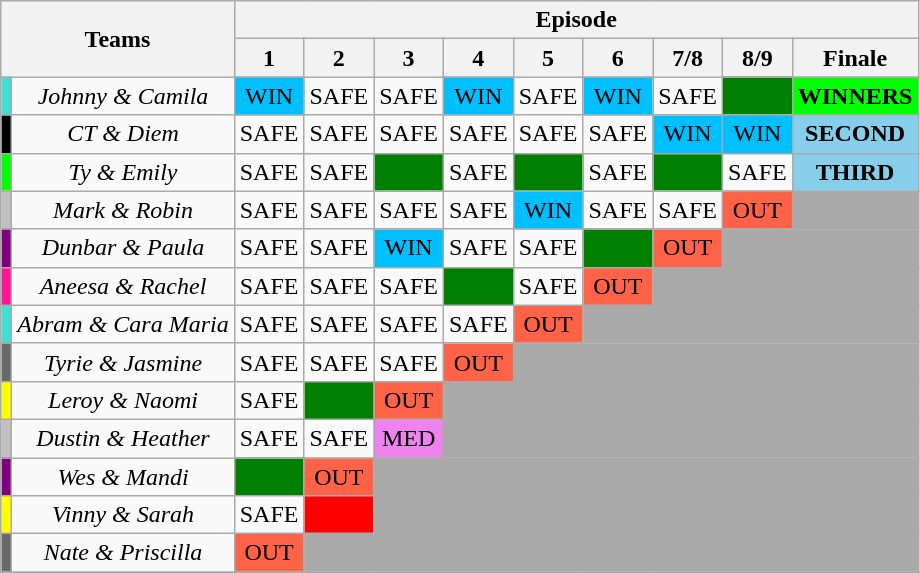<table class="wikitable" style="text-align:center">
<tr>
<th rowspan=2 colspan=2>Teams</th>
<th colspan=10>Episode</th>
</tr>
<tr>
<th>1</th>
<th>2</th>
<th>3</th>
<th>4</th>
<th>5</th>
<th>6</th>
<th>7/8</th>
<th>8/9</th>
<th>Finale</th>
</tr>
<tr>
<td Style="background:turquoise"></td>
<td nowrap><em>Johnny & Camila</em></td>
<td Style="background:deepskyblue">WIN</td>
<td>SAFE</td>
<td>SAFE</td>
<td Style="background:deepskyblue">WIN</td>
<td>SAFE</td>
<td Style="background:deepskyblue">WIN</td>
<td>SAFE</td>
<td Style="background:green"></td>
<td Style="background:lime"><strong>WINNERS</strong></td>
</tr>
<tr>
<td Style="background:black"></td>
<td><em>CT & Diem</em></td>
<td>SAFE</td>
<td>SAFE</td>
<td>SAFE</td>
<td>SAFE</td>
<td>SAFE</td>
<td>SAFE</td>
<td Style="background:deepskyblue">WIN</td>
<td Style="background:deepskyblue">WIN</td>
<td Style="background:skyblue"><strong>SECOND</strong></td>
</tr>
<tr>
<td Style="background:lime"></td>
<td><em>Ty & Emily</em></td>
<td>SAFE</td>
<td>SAFE</td>
<td Style="background:green"></td>
<td>SAFE</td>
<td Style="background:green"></td>
<td>SAFE</td>
<td Style="background:green"></td>
<td>SAFE</td>
<td Style="background:skyblue"><strong>THIRD</strong></td>
</tr>
<tr>
<td Style="background:silver"></td>
<td><em>Mark & Robin</em></td>
<td>SAFE</td>
<td>SAFE</td>
<td>SAFE</td>
<td>SAFE</td>
<td Style="background:deepskyblue">WIN</td>
<td>SAFE</td>
<td>SAFE</td>
<td Style="background:tomato">OUT</td>
<td Style="background:darkgray" colspan=3></td>
</tr>
<tr>
<td Style="background:purple"></td>
<td><em>Dunbar & Paula</em></td>
<td>SAFE</td>
<td>SAFE</td>
<td Style="background:deepskyblue">WIN</td>
<td>SAFE</td>
<td>SAFE</td>
<td Style="background:green"></td>
<td Style="background:tomato">OUT</td>
<td Style="background:darkgray" colspan=3></td>
</tr>
<tr>
<td Style="background:deeppink"></td>
<td><em>Aneesa & Rachel</em></td>
<td>SAFE</td>
<td>SAFE</td>
<td>SAFE</td>
<td Style="background:green"></td>
<td>SAFE</td>
<td Style="background:tomato">OUT</td>
<td Style="background:darkgray" colspan=4></td>
</tr>
<tr>
<td Style="background:turquoise"></td>
<td nowrap><em>Abram & Cara Maria</em></td>
<td>SAFE</td>
<td>SAFE</td>
<td>SAFE</td>
<td>SAFE</td>
<td Style="background:tomato">OUT</td>
<td Style="background:darkgray" colspan=5></td>
</tr>
<tr>
<td Style="background:dimgray"></td>
<td><em>Tyrie & Jasmine</em></td>
<td>SAFE</td>
<td>SAFE</td>
<td>SAFE</td>
<td Style="background:tomato">OUT</td>
<td Style="background:darkgray" colspan=6></td>
</tr>
<tr>
<td Style="background:yellow"></td>
<td><em>Leroy & Naomi</em></td>
<td>SAFE</td>
<td Style="background:green"></td>
<td Style="background:tomato">OUT</td>
<td Style="background:darkgray" colspan=7></td>
</tr>
<tr>
<td Style="background:silver"></td>
<td><em>Dustin & Heather</em></td>
<td>SAFE</td>
<td>SAFE</td>
<td Style="background:violet">MED</td>
<td Style="background:darkgray" colspan=7></td>
</tr>
<tr>
<td Style="background:purple"></td>
<td><em>Wes & Mandi</em></td>
<td Style="background:green"></td>
<td Style="background:tomato">OUT</td>
<td Style="background:darkgray" colspan=8></td>
</tr>
<tr>
<td Style="background:yellow"></td>
<td><em>Vinny & Sarah</em></td>
<td>SAFE</td>
<td Style="background:red"></td>
<td Style="background:darkgray" colspan=8></td>
</tr>
<tr>
<td Style="background:dimgray"></td>
<td><em>Nate & Priscilla</em></td>
<td Style="background:tomato">OUT</td>
<td Style="background:darkgray" colspan=9></td>
</tr>
<tr>
</tr>
</table>
